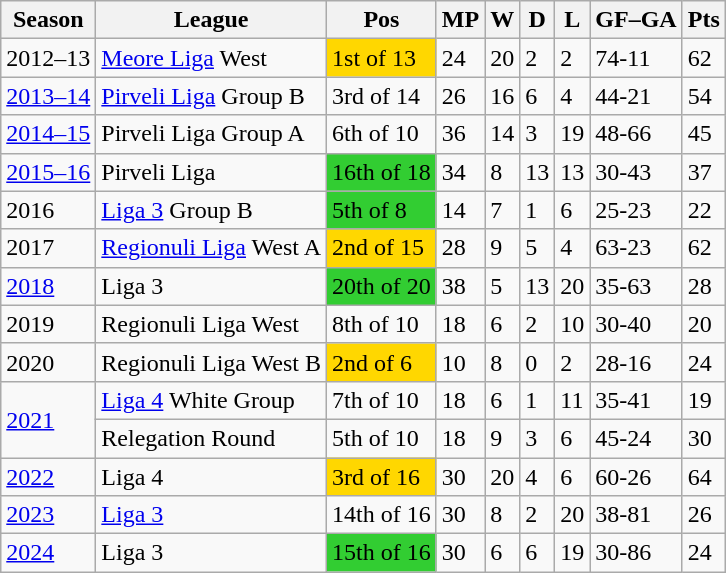<table class="wikitable">
<tr>
<th>Season</th>
<th>League</th>
<th>Pos</th>
<th>MP</th>
<th>W</th>
<th>D</th>
<th>L</th>
<th>GF–GA</th>
<th>Pts</th>
</tr>
<tr>
<td>2012–13</td>
<td><a href='#'>Meore Liga</a> West</td>
<td bgcolor=Gold>1st of 13</td>
<td>24</td>
<td>20</td>
<td>2</td>
<td>2</td>
<td>74-11</td>
<td>62</td>
</tr>
<tr>
<td><a href='#'>2013–14</a></td>
<td><a href='#'>Pirveli Liga</a> Group B</td>
<td>3rd of 14</td>
<td>26</td>
<td>16</td>
<td>6</td>
<td>4</td>
<td>44-21</td>
<td>54</td>
</tr>
<tr>
<td><a href='#'>2014–15</a></td>
<td>Pirveli Liga Group A</td>
<td>6th of 10</td>
<td>36</td>
<td>14</td>
<td>3</td>
<td>19</td>
<td>48-66</td>
<td>45</td>
</tr>
<tr>
<td><a href='#'>2015–16</a></td>
<td>Pirveli Liga</td>
<td bgcolor=LimeGreen>16th of 18</td>
<td>34</td>
<td>8</td>
<td>13</td>
<td>13</td>
<td>30-43</td>
<td>37</td>
</tr>
<tr>
<td>2016</td>
<td><a href='#'>Liga 3</a> Group B</td>
<td bgcolor=LimeGreen>5th of 8</td>
<td>14</td>
<td>7</td>
<td>1</td>
<td>6</td>
<td>25-23</td>
<td>22</td>
</tr>
<tr>
<td>2017</td>
<td><a href='#'>Regionuli Liga</a> West A</td>
<td bgcolor=Gold>2nd of 15</td>
<td>28</td>
<td>9</td>
<td>5</td>
<td>4</td>
<td>63-23</td>
<td>62</td>
</tr>
<tr>
<td><a href='#'>2018</a></td>
<td>Liga 3</td>
<td bgcolor=LimeGreen>20th of 20</td>
<td>38</td>
<td>5</td>
<td>13</td>
<td>20</td>
<td>35-63</td>
<td>28</td>
</tr>
<tr>
<td>2019</td>
<td>Regionuli Liga West</td>
<td>8th of 10</td>
<td>18</td>
<td>6</td>
<td>2</td>
<td>10</td>
<td>30-40</td>
<td>20</td>
</tr>
<tr>
<td>2020</td>
<td>Regionuli Liga West B</td>
<td bgcolor=Gold>2nd of 6</td>
<td>10</td>
<td>8</td>
<td>0</td>
<td>2</td>
<td>28-16</td>
<td>24</td>
</tr>
<tr>
<td rowspan="2"><a href='#'>2021</a></td>
<td><a href='#'>Liga 4</a> White Group</td>
<td>7th of 10</td>
<td>18</td>
<td>6</td>
<td>1</td>
<td>11</td>
<td>35-41</td>
<td>19</td>
</tr>
<tr>
<td>Relegation Round</td>
<td>5th of 10</td>
<td>18</td>
<td>9</td>
<td>3</td>
<td>6</td>
<td>45-24</td>
<td>30</td>
</tr>
<tr>
<td><a href='#'>2022</a></td>
<td>Liga 4</td>
<td bgcolor=Gold>3rd of 16</td>
<td>30</td>
<td>20</td>
<td>4</td>
<td>6</td>
<td>60-26</td>
<td>64</td>
</tr>
<tr>
<td><a href='#'>2023</a></td>
<td><a href='#'>Liga 3</a></td>
<td>14th of 16</td>
<td>30</td>
<td>8</td>
<td>2</td>
<td>20</td>
<td>38-81</td>
<td>26</td>
</tr>
<tr>
<td><a href='#'>2024</a></td>
<td>Liga 3</td>
<td bgcolor=LimeGreen>15th of 16</td>
<td>30</td>
<td>6</td>
<td>6</td>
<td>19</td>
<td>30-86</td>
<td>24</td>
</tr>
</table>
